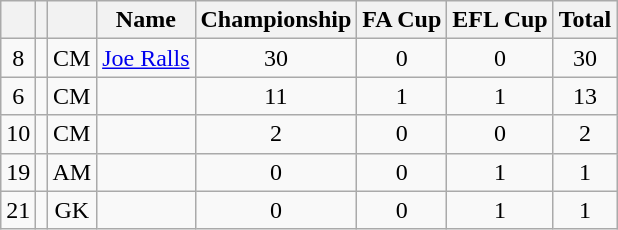<table class="wikitable" style="text-align:center;">
<tr>
<th></th>
<th></th>
<th></th>
<th>Name</th>
<th>Championship</th>
<th>FA Cup</th>
<th>EFL Cup</th>
<th>Total</th>
</tr>
<tr>
<td>8</td>
<td></td>
<td>CM</td>
<td><a href='#'>Joe Ralls</a></td>
<td>30</td>
<td>0</td>
<td>0</td>
<td>30</td>
</tr>
<tr>
<td>6</td>
<td></td>
<td>CM</td>
<td></td>
<td>11</td>
<td>1</td>
<td>1</td>
<td>13</td>
</tr>
<tr>
<td>10</td>
<td></td>
<td>CM</td>
<td></td>
<td>2</td>
<td>0</td>
<td>0</td>
<td>2</td>
</tr>
<tr>
<td>19</td>
<td></td>
<td>AM</td>
<td></td>
<td>0</td>
<td>0</td>
<td>1</td>
<td>1</td>
</tr>
<tr>
<td>21</td>
<td></td>
<td>GK</td>
<td></td>
<td>0</td>
<td>0</td>
<td>1</td>
<td>1</td>
</tr>
</table>
